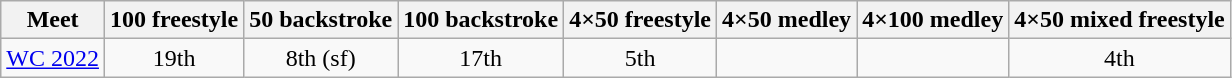<table class="sortable wikitable">
<tr>
<th>Meet</th>
<th class="unsortable">100 freestyle</th>
<th class="unsortable">50 backstroke</th>
<th class="unsortable">100 backstroke</th>
<th class="unsortable">4×50 freestyle</th>
<th class="unsortable">4×50 medley</th>
<th class="unsortable">4×100 medley</th>
<th class="unsortable">4×50 mixed freestyle</th>
</tr>
<tr>
<td><a href='#'>WC 2022</a></td>
<td align="center">19th</td>
<td align="center">8th (sf)</td>
<td align="center">17th</td>
<td align="center">5th</td>
<td align="center"></td>
<td align="center"></td>
<td align="center">4th</td>
</tr>
</table>
